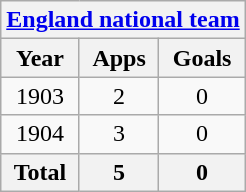<table class="wikitable" style="text-align:center">
<tr>
<th colspan=3><a href='#'>England national team</a></th>
</tr>
<tr>
<th>Year</th>
<th>Apps</th>
<th>Goals</th>
</tr>
<tr>
<td>1903</td>
<td>2</td>
<td>0</td>
</tr>
<tr>
<td>1904</td>
<td>3</td>
<td>0</td>
</tr>
<tr>
<th>Total</th>
<th>5</th>
<th>0</th>
</tr>
</table>
